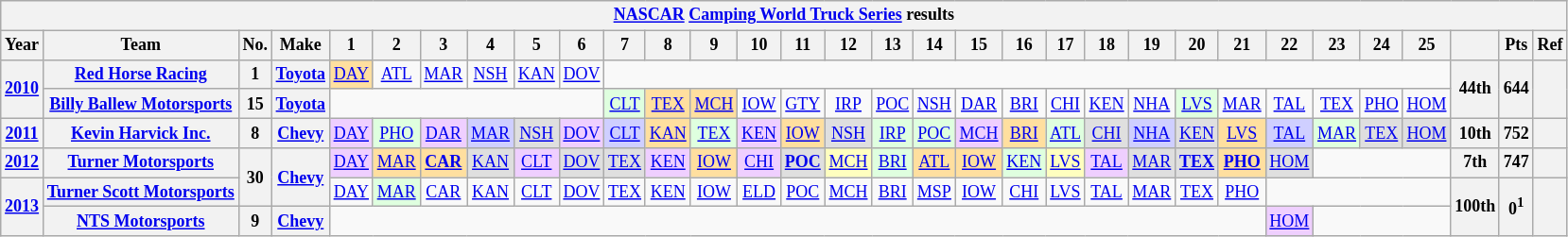<table class="wikitable" style="text-align:center; font-size:75%">
<tr>
<th colspan=45><a href='#'>NASCAR</a> <a href='#'>Camping World Truck Series</a> results</th>
</tr>
<tr>
<th>Year</th>
<th>Team</th>
<th>No.</th>
<th>Make</th>
<th>1</th>
<th>2</th>
<th>3</th>
<th>4</th>
<th>5</th>
<th>6</th>
<th>7</th>
<th>8</th>
<th>9</th>
<th>10</th>
<th>11</th>
<th>12</th>
<th>13</th>
<th>14</th>
<th>15</th>
<th>16</th>
<th>17</th>
<th>18</th>
<th>19</th>
<th>20</th>
<th>21</th>
<th>22</th>
<th>23</th>
<th>24</th>
<th>25</th>
<th></th>
<th>Pts</th>
<th>Ref</th>
</tr>
<tr>
<th rowspan=2><a href='#'>2010</a></th>
<th nowrap><a href='#'>Red Horse Racing</a></th>
<th>1</th>
<th><a href='#'>Toyota</a></th>
<td style="background:#FFDF9F;"><a href='#'>DAY</a><br></td>
<td><a href='#'>ATL</a></td>
<td><a href='#'>MAR</a></td>
<td><a href='#'>NSH</a></td>
<td><a href='#'>KAN</a></td>
<td><a href='#'>DOV</a></td>
<td colspan=19></td>
<th rowspan=2>44th</th>
<th rowspan=2>644</th>
<th rowspan=2></th>
</tr>
<tr>
<th nowrap><a href='#'>Billy Ballew Motorsports</a></th>
<th>15</th>
<th><a href='#'>Toyota</a></th>
<td colspan=6></td>
<td style="background:#DFFFDF;"><a href='#'>CLT</a><br></td>
<td style="background:#FFDF9F;"><a href='#'>TEX</a><br></td>
<td style="background:#FFDF9F;"><a href='#'>MCH</a><br></td>
<td><a href='#'>IOW</a></td>
<td><a href='#'>GTY</a></td>
<td><a href='#'>IRP</a></td>
<td><a href='#'>POC</a></td>
<td><a href='#'>NSH</a></td>
<td><a href='#'>DAR</a></td>
<td><a href='#'>BRI</a></td>
<td><a href='#'>CHI</a></td>
<td><a href='#'>KEN</a></td>
<td><a href='#'>NHA</a></td>
<td style="background:#DFFFDF;"><a href='#'>LVS</a><br></td>
<td><a href='#'>MAR</a></td>
<td><a href='#'>TAL</a></td>
<td><a href='#'>TEX</a></td>
<td><a href='#'>PHO</a></td>
<td><a href='#'>HOM</a></td>
</tr>
<tr>
<th><a href='#'>2011</a></th>
<th nowrap><a href='#'>Kevin Harvick Inc.</a></th>
<th>8</th>
<th><a href='#'>Chevy</a></th>
<td style="background:#EFCFFF;"><a href='#'>DAY</a><br></td>
<td style="background:#DFFFDF;"><a href='#'>PHO</a><br></td>
<td style="background:#EFCFFF;"><a href='#'>DAR</a><br></td>
<td style="background:#CFCFFF;"><a href='#'>MAR</a><br></td>
<td style="background:#DFDFDF;"><a href='#'>NSH</a><br></td>
<td style="background:#EFCFFF;"><a href='#'>DOV</a><br></td>
<td style="background:#CFCFFF;"><a href='#'>CLT</a><br></td>
<td style="background:#FFDF9F;"><a href='#'>KAN</a><br></td>
<td style="background:#DFFFDF;"><a href='#'>TEX</a><br></td>
<td style="background:#EFCFFF;"><a href='#'>KEN</a><br></td>
<td style="background:#FFDF9F;"><a href='#'>IOW</a><br></td>
<td style="background:#DFDFDF;"><a href='#'>NSH</a><br></td>
<td style="background:#DFFFDF;"><a href='#'>IRP</a><br></td>
<td style="background:#DFFFDF;"><a href='#'>POC</a><br></td>
<td style="background:#EFCFFF;"><a href='#'>MCH</a><br></td>
<td style="background:#FFDF9F;"><a href='#'>BRI</a><br></td>
<td style="background:#DFFFDF;"><a href='#'>ATL</a><br></td>
<td style="background:#DFDFDF;"><a href='#'>CHI</a><br></td>
<td style="background:#CFCFFF;"><a href='#'>NHA</a><br></td>
<td style="background:#DFDFDF;"><a href='#'>KEN</a><br></td>
<td style="background:#FFDF9F;"><a href='#'>LVS</a><br></td>
<td style="background:#CFCFFF;"><a href='#'>TAL</a><br></td>
<td style="background:#DFFFDF;"><a href='#'>MAR</a><br></td>
<td style="background:#DFDFDF;"><a href='#'>TEX</a><br></td>
<td style="background:#DFDFDF;"><a href='#'>HOM</a><br></td>
<th>10th</th>
<th>752</th>
<th></th>
</tr>
<tr>
<th><a href='#'>2012</a></th>
<th nowrap><a href='#'>Turner Motorsports</a></th>
<th rowspan=2>30</th>
<th rowspan=2><a href='#'>Chevy</a></th>
<td style="background:#EFCFFF;"><a href='#'>DAY</a><br></td>
<td style="background:#FFDF9F;"><a href='#'>MAR</a><br></td>
<td style="background:#FFDF9F;"><strong><a href='#'>CAR</a></strong><br></td>
<td style="background:#DFDFDF;"><a href='#'>KAN</a><br></td>
<td style="background:#EFCFFF;"><a href='#'>CLT</a><br></td>
<td style="background:#DFDFDF;"><a href='#'>DOV</a><br></td>
<td style="background:#DFDFDF;"><a href='#'>TEX</a><br></td>
<td style="background:#EFCFFF;"><a href='#'>KEN</a><br></td>
<td style="background:#FFDF9F;"><a href='#'>IOW</a><br></td>
<td style="background:#EFCFFF;"><a href='#'>CHI</a><br></td>
<td style="background:#DFDFDF;"><strong><a href='#'>POC</a></strong><br></td>
<td style="background:#FFFFBF;"><a href='#'>MCH</a><br></td>
<td style="background:#DFFFDF;"><a href='#'>BRI</a><br></td>
<td style="background:#FFDF9F;"><a href='#'>ATL</a><br></td>
<td style="background:#FFDF9F;"><a href='#'>IOW</a><br></td>
<td style="background:#DFFFDF;"><a href='#'>KEN</a><br></td>
<td style="background:#FFFFBF;"><a href='#'>LVS</a><br></td>
<td style="background:#EFCFFF;"><a href='#'>TAL</a><br></td>
<td style="background:#DFDFDF;"><a href='#'>MAR</a><br></td>
<td style="background:#DFDFDF;"><strong><a href='#'>TEX</a></strong><br></td>
<td style="background:#FFDF9F;"><strong><a href='#'>PHO</a></strong><br></td>
<td style="background:#DFDFDF;"><a href='#'>HOM</a><br></td>
<td colspan=3></td>
<th>7th</th>
<th>747</th>
<th></th>
</tr>
<tr>
<th rowspan=2><a href='#'>2013</a></th>
<th nowrap><a href='#'>Turner Scott Motorsports</a></th>
<td><a href='#'>DAY</a></td>
<td style="background:#DFFFDF;"><a href='#'>MAR</a><br></td>
<td><a href='#'>CAR</a></td>
<td><a href='#'>KAN</a></td>
<td><a href='#'>CLT</a></td>
<td><a href='#'>DOV</a></td>
<td><a href='#'>TEX</a></td>
<td><a href='#'>KEN</a></td>
<td><a href='#'>IOW</a></td>
<td><a href='#'>ELD</a></td>
<td><a href='#'>POC</a></td>
<td><a href='#'>MCH</a></td>
<td><a href='#'>BRI</a></td>
<td><a href='#'>MSP</a></td>
<td><a href='#'>IOW</a></td>
<td><a href='#'>CHI</a></td>
<td><a href='#'>LVS</a></td>
<td><a href='#'>TAL</a></td>
<td><a href='#'>MAR</a></td>
<td><a href='#'>TEX</a></td>
<td><a href='#'>PHO</a></td>
<td colspan=4></td>
<th rowspan=2>100th</th>
<th rowspan=2>0<sup>1</sup></th>
<th rowspan=2></th>
</tr>
<tr>
<th nowrap><a href='#'>NTS Motorsports</a></th>
<th>9</th>
<th><a href='#'>Chevy</a></th>
<td colspan=21></td>
<td style="background:#EFCFFF;"><a href='#'>HOM</a><br></td>
<td colspan=3></td>
</tr>
</table>
